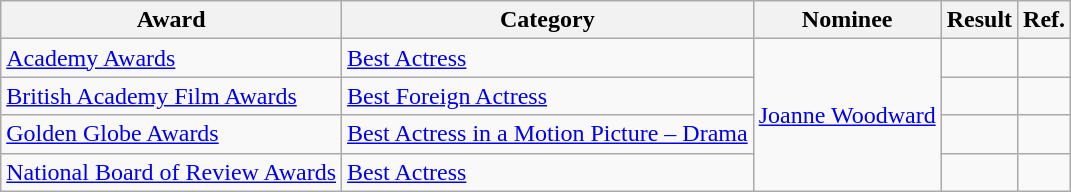<table class="wikitable plainrowheaders">
<tr>
<th>Award</th>
<th>Category</th>
<th>Nominee</th>
<th>Result</th>
<th>Ref.</th>
</tr>
<tr>
<td><a href='#'>Academy Awards</a></td>
<td><a href='#'>Best Actress</a></td>
<td rowspan="4"><a href='#'>Joanne Woodward</a></td>
<td></td>
<td align="center"></td>
</tr>
<tr>
<td><a href='#'>British Academy Film Awards</a></td>
<td><a href='#'>Best Foreign Actress</a></td>
<td></td>
<td align="center"></td>
</tr>
<tr>
<td><a href='#'>Golden Globe Awards</a></td>
<td><a href='#'>Best Actress in a Motion Picture – Drama</a></td>
<td></td>
<td align="center"></td>
</tr>
<tr>
<td><a href='#'>National Board of Review Awards</a></td>
<td><a href='#'>Best Actress</a></td>
<td></td>
<td align="center"></td>
</tr>
</table>
